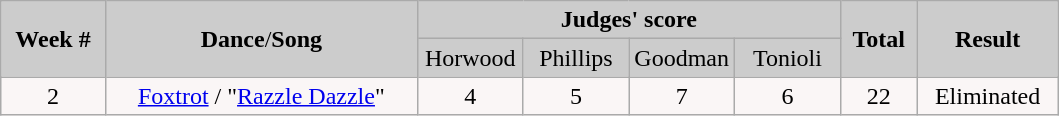<table class="wikitable" style="margin:left;">
<tr style="text-align:Center; background:#ccc;">
<td rowspan="2"><strong>Week #</strong></td>
<td rowspan="2"><strong>Dance</strong>/<strong>Song</strong></td>
<td colspan="4"><strong>Judges' score</strong></td>
<td rowspan="2"><strong>Total</strong></td>
<td rowspan="2"><strong>Result</strong></td>
</tr>
<tr style="text-align:center; background:#ccc;">
<td style="width:10%; ">Horwood</td>
<td style="width:10%; ">Phillips</td>
<td style="width:10%; ">Goodman</td>
<td style="width:10%; ">Tonioli</td>
</tr>
<tr style="text-align:center; background:#faf6f6;">
<td>2</td>
<td><a href='#'>Foxtrot</a> / "<a href='#'>Razzle Dazzle</a>"</td>
<td>4</td>
<td>5</td>
<td>7</td>
<td>6</td>
<td>22</td>
<td>Eliminated</td>
</tr>
</table>
